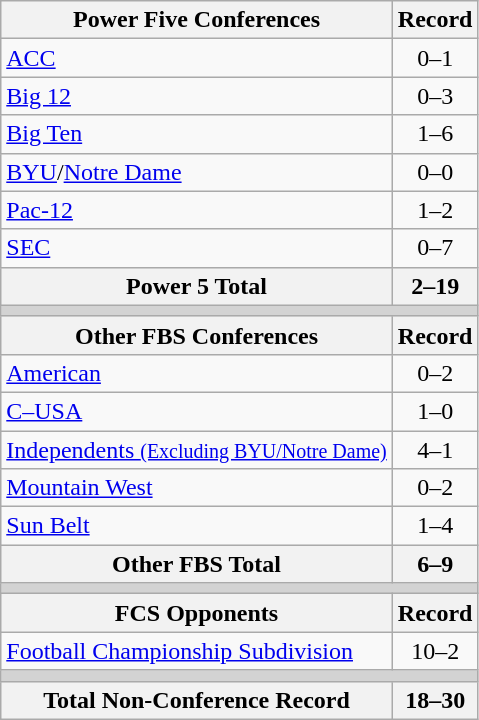<table class="wikitable">
<tr>
<th>Power Five Conferences</th>
<th>Record</th>
</tr>
<tr>
<td><a href='#'>ACC</a></td>
<td align=center>0–1</td>
</tr>
<tr>
<td><a href='#'>Big 12</a></td>
<td align=center>0–3</td>
</tr>
<tr>
<td><a href='#'>Big Ten</a></td>
<td align=center>1–6</td>
</tr>
<tr>
<td><a href='#'>BYU</a>/<a href='#'>Notre Dame</a></td>
<td align=center>0–0</td>
</tr>
<tr>
<td><a href='#'>Pac-12</a></td>
<td align=center>1–2</td>
</tr>
<tr>
<td><a href='#'>SEC</a></td>
<td align=center>0–7</td>
</tr>
<tr>
<th>Power 5 Total</th>
<th>2–19</th>
</tr>
<tr>
<th colspan="2" style="background:lightgrey;"></th>
</tr>
<tr>
<th>Other FBS Conferences</th>
<th>Record</th>
</tr>
<tr>
<td><a href='#'>American</a></td>
<td align=center>0–2</td>
</tr>
<tr>
<td><a href='#'>C–USA</a></td>
<td align=center>1–0</td>
</tr>
<tr>
<td><a href='#'>Independents <small>(Excluding BYU/Notre Dame)</small></a></td>
<td align=center>4–1</td>
</tr>
<tr>
<td><a href='#'>Mountain West</a></td>
<td align=center>0–2</td>
</tr>
<tr>
<td><a href='#'>Sun Belt</a></td>
<td align=center>1–4</td>
</tr>
<tr>
<th>Other FBS Total</th>
<th>6–9</th>
</tr>
<tr>
<th colspan="2" style="background:lightgrey;"></th>
</tr>
<tr>
<th>FCS Opponents</th>
<th>Record</th>
</tr>
<tr>
<td><a href='#'>Football Championship Subdivision</a></td>
<td align=center>10–2</td>
</tr>
<tr>
<th colspan="2" style="background:lightgrey;"></th>
</tr>
<tr>
<th>Total Non-Conference Record</th>
<th>18–30</th>
</tr>
</table>
